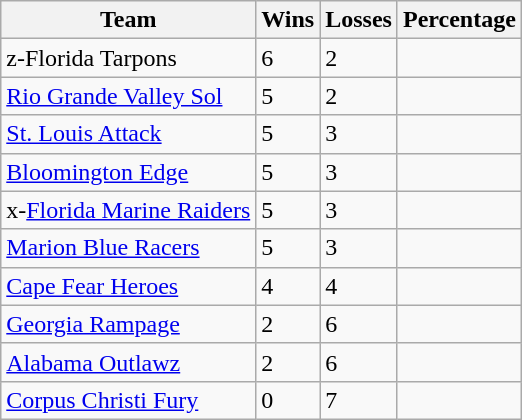<table class="wikitable">
<tr>
<th>Team</th>
<th>Wins</th>
<th>Losses</th>
<th>Percentage</th>
</tr>
<tr>
<td>z-Florida Tarpons</td>
<td>6</td>
<td>2</td>
<td></td>
</tr>
<tr>
<td><a href='#'>Rio Grande Valley Sol</a></td>
<td>5</td>
<td>2</td>
<td></td>
</tr>
<tr>
<td><a href='#'>St. Louis Attack</a></td>
<td>5</td>
<td>3</td>
<td></td>
</tr>
<tr>
<td><a href='#'>Bloomington Edge</a></td>
<td>5</td>
<td>3</td>
<td></td>
</tr>
<tr>
<td>x-<a href='#'>Florida Marine Raiders</a></td>
<td>5</td>
<td>3</td>
<td></td>
</tr>
<tr>
<td><a href='#'>Marion Blue Racers</a></td>
<td>5</td>
<td>3</td>
<td></td>
</tr>
<tr>
<td><a href='#'>Cape Fear Heroes</a></td>
<td>4</td>
<td>4</td>
<td></td>
</tr>
<tr>
<td><a href='#'>Georgia Rampage</a></td>
<td>2</td>
<td>6</td>
<td></td>
</tr>
<tr>
<td><a href='#'>Alabama Outlawz</a></td>
<td>2</td>
<td>6</td>
<td></td>
</tr>
<tr>
<td><a href='#'>Corpus Christi Fury</a></td>
<td>0</td>
<td>7</td>
<td></td>
</tr>
</table>
